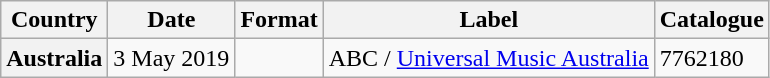<table class="wikitable plainrowheaders">
<tr>
<th scope="col">Country</th>
<th scope="col">Date</th>
<th scope="col">Format</th>
<th scope="col">Label</th>
<th scope="col">Catalogue</th>
</tr>
<tr>
<th scope="row">Australia</th>
<td>3 May 2019</td>
<td></td>
<td>ABC / <a href='#'>Universal Music Australia</a></td>
<td>7762180</td>
</tr>
</table>
